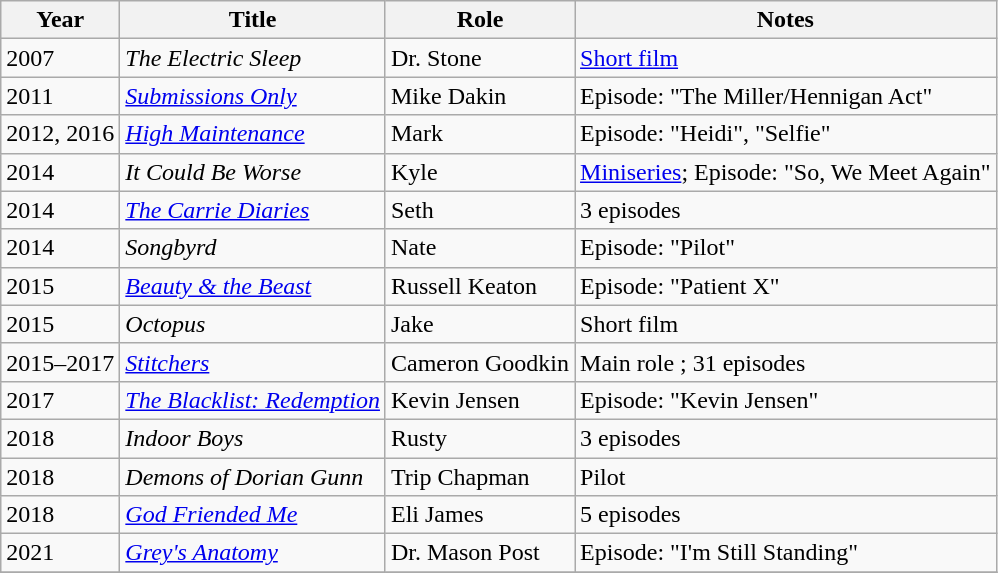<table class="wikitable sortable">
<tr>
<th>Year</th>
<th>Title</th>
<th>Role</th>
<th class="unsortable">Notes</th>
</tr>
<tr>
<td>2007</td>
<td><em>The Electric Sleep</em></td>
<td>Dr. Stone</td>
<td><a href='#'>Short film</a></td>
</tr>
<tr>
<td>2011</td>
<td><em><a href='#'>Submissions Only</a></em></td>
<td>Mike Dakin</td>
<td>Episode: "The Miller/Hennigan Act"</td>
</tr>
<tr>
<td>2012, 2016</td>
<td><em><a href='#'>High Maintenance</a></em></td>
<td>Mark</td>
<td>Episode: "Heidi", "Selfie"</td>
</tr>
<tr>
<td>2014</td>
<td><em>It Could Be Worse</em></td>
<td>Kyle</td>
<td><a href='#'>Miniseries</a>; Episode: "So, We Meet Again"</td>
</tr>
<tr>
<td>2014</td>
<td><em><a href='#'>The Carrie Diaries</a></em></td>
<td>Seth</td>
<td>3 episodes</td>
</tr>
<tr>
<td>2014</td>
<td><em>Songbyrd</em></td>
<td>Nate</td>
<td>Episode: "Pilot"</td>
</tr>
<tr>
<td>2015</td>
<td><em><a href='#'>Beauty & the Beast</a></em></td>
<td>Russell Keaton</td>
<td>Episode: "Patient X"</td>
</tr>
<tr>
<td>2015</td>
<td><em>Octopus</em></td>
<td>Jake</td>
<td>Short film</td>
</tr>
<tr>
<td>2015–2017</td>
<td><em><a href='#'>Stitchers</a></em></td>
<td>Cameron Goodkin</td>
<td>Main role ; 31 episodes</td>
</tr>
<tr>
<td>2017</td>
<td><em><a href='#'>The Blacklist: Redemption</a></em></td>
<td>Kevin Jensen</td>
<td>Episode: "Kevin Jensen"</td>
</tr>
<tr>
<td>2018</td>
<td><em>Indoor Boys</em></td>
<td>Rusty</td>
<td>3 episodes</td>
</tr>
<tr>
<td>2018</td>
<td><em>Demons of Dorian Gunn</em></td>
<td>Trip Chapman</td>
<td>Pilot</td>
</tr>
<tr>
<td>2018</td>
<td><em><a href='#'>God Friended Me</a></em></td>
<td>Eli James</td>
<td>5 episodes</td>
</tr>
<tr>
<td>2021</td>
<td><em><a href='#'>Grey's Anatomy</a></em></td>
<td>Dr. Mason Post</td>
<td>Episode: "I'm Still Standing"</td>
</tr>
<tr>
</tr>
</table>
